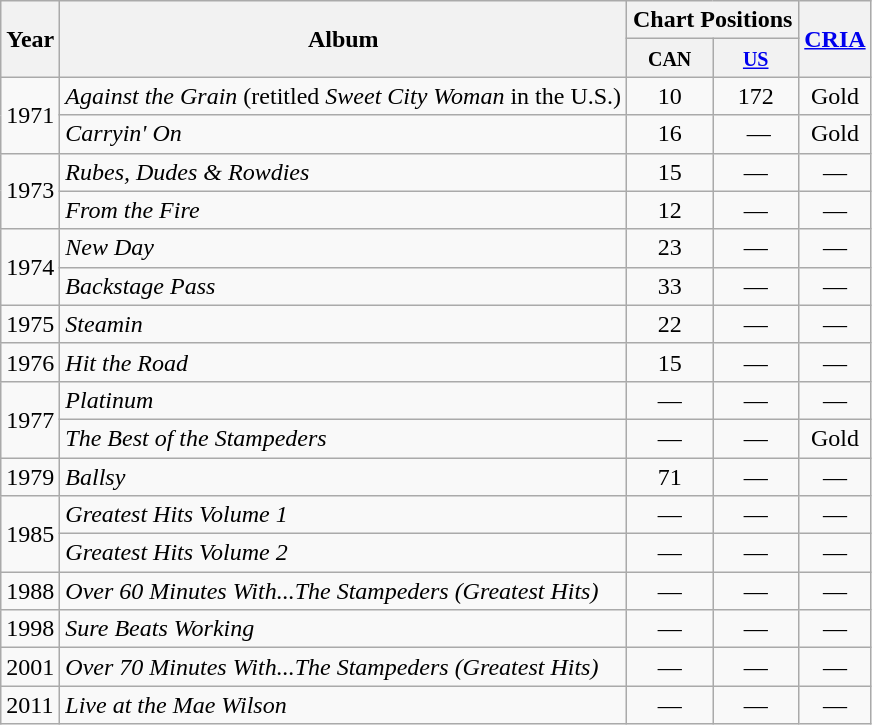<table class="wikitable">
<tr>
<th rowspan="2">Year</th>
<th rowspan="2">Album</th>
<th colspan="2">Chart Positions</th>
<th rowspan="2"><a href='#'>CRIA</a></th>
</tr>
<tr>
<th style="width:50px;"><small>CAN</small></th>
<th style="width:50px;"><small><a href='#'>US</a></small></th>
</tr>
<tr>
<td rowspan="2">1971</td>
<td><em>Against the Grain</em> (retitled <em>Sweet City Woman</em> in the U.S.)</td>
<td style="text-align:center;">10</td>
<td style="text-align:center;">172</td>
<td style="text-align:center;">Gold</td>
</tr>
<tr>
<td><em>Carryin' On</em></td>
<td style="text-align:center;">16</td>
<td style="text-align:center;"> —</td>
<td style="text-align:center;">Gold</td>
</tr>
<tr>
<td rowspan="2">1973</td>
<td><em>Rubes, Dudes & Rowdies</em></td>
<td style="text-align:center;">15</td>
<td style="text-align:center;">—</td>
<td style="text-align:center;">—</td>
</tr>
<tr>
<td><em>From the Fire</em></td>
<td style="text-align:center;">12</td>
<td style="text-align:center;">—</td>
<td style="text-align:center;">—</td>
</tr>
<tr>
<td rowspan="2">1974</td>
<td><em>New Day</em></td>
<td style="text-align:center;">23</td>
<td style="text-align:center;">—</td>
<td style="text-align:center;">—</td>
</tr>
<tr>
<td><em>Backstage Pass</em></td>
<td style="text-align:center;">33</td>
<td style="text-align:center;">—</td>
<td style="text-align:center;">—</td>
</tr>
<tr>
<td>1975</td>
<td><em>Steamin</em></td>
<td style="text-align:center;">22</td>
<td style="text-align:center;">—</td>
<td style="text-align:center;">—</td>
</tr>
<tr>
<td>1976</td>
<td><em>Hit the Road</em></td>
<td style="text-align:center;">15</td>
<td style="text-align:center;">—</td>
<td style="text-align:center;">—</td>
</tr>
<tr>
<td rowspan="2">1977</td>
<td><em>Platinum</em></td>
<td style="text-align:center;">—</td>
<td style="text-align:center;">—</td>
<td style="text-align:center;">—</td>
</tr>
<tr>
<td><em>The Best of the Stampeders</em></td>
<td style="text-align:center;">—</td>
<td style="text-align:center;">—</td>
<td style="text-align:center;">Gold</td>
</tr>
<tr>
<td>1979</td>
<td><em>Ballsy</em></td>
<td style="text-align:center;">71</td>
<td style="text-align:center;">—</td>
<td style="text-align:center;">—</td>
</tr>
<tr>
<td rowspan="2">1985</td>
<td><em>Greatest Hits Volume 1</em></td>
<td style="text-align:center;">—</td>
<td style="text-align:center;">—</td>
<td style="text-align:center;">—</td>
</tr>
<tr>
<td><em>Greatest Hits Volume 2</em></td>
<td style="text-align:center;">—</td>
<td style="text-align:center;">—</td>
<td style="text-align:center;">—</td>
</tr>
<tr>
<td>1988</td>
<td><em>Over 60 Minutes With...The Stampeders (Greatest Hits)</em></td>
<td style="text-align:center;">—</td>
<td style="text-align:center;">—</td>
<td style="text-align:center;">—</td>
</tr>
<tr>
<td>1998</td>
<td><em>Sure Beats Working</em></td>
<td style="text-align:center;">—</td>
<td style="text-align:center;">—</td>
<td style="text-align:center;">—</td>
</tr>
<tr>
<td>2001</td>
<td><em>Over 70 Minutes With...The Stampeders (Greatest Hits)</em></td>
<td style="text-align:center;">—</td>
<td style="text-align:center;">—</td>
<td style="text-align:center;">—</td>
</tr>
<tr>
<td>2011</td>
<td><em>Live at the Mae Wilson</em></td>
<td style="text-align:center;">—</td>
<td style="text-align:center;">—</td>
<td style="text-align:center;">—</td>
</tr>
</table>
